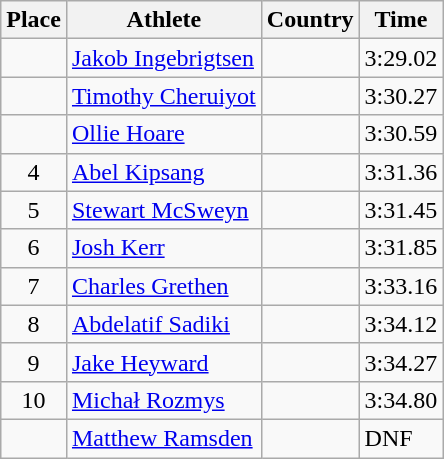<table class="wikitable">
<tr>
<th>Place</th>
<th>Athlete</th>
<th>Country</th>
<th>Time</th>
</tr>
<tr>
<td align=center></td>
<td><a href='#'>Jakob Ingebrigtsen</a></td>
<td></td>
<td>3:29.02</td>
</tr>
<tr>
<td align=center></td>
<td><a href='#'>Timothy Cheruiyot</a></td>
<td></td>
<td>3:30.27</td>
</tr>
<tr>
<td align=center></td>
<td><a href='#'>Ollie Hoare</a></td>
<td></td>
<td>3:30.59</td>
</tr>
<tr>
<td align=center>4</td>
<td><a href='#'>Abel Kipsang</a></td>
<td></td>
<td>3:31.36</td>
</tr>
<tr>
<td align=center>5</td>
<td><a href='#'>Stewart McSweyn</a></td>
<td></td>
<td>3:31.45</td>
</tr>
<tr>
<td align=center>6</td>
<td><a href='#'>Josh Kerr</a></td>
<td></td>
<td>3:31.85</td>
</tr>
<tr>
<td align=center>7</td>
<td><a href='#'>Charles Grethen</a></td>
<td></td>
<td>3:33.16</td>
</tr>
<tr>
<td align=center>8</td>
<td><a href='#'>Abdelatif Sadiki</a></td>
<td></td>
<td>3:34.12</td>
</tr>
<tr>
<td align=center>9</td>
<td><a href='#'>Jake Heyward</a></td>
<td></td>
<td>3:34.27</td>
</tr>
<tr>
<td align=center>10</td>
<td><a href='#'>Michał Rozmys</a></td>
<td></td>
<td>3:34.80</td>
</tr>
<tr>
<td align=center></td>
<td><a href='#'>Matthew Ramsden</a></td>
<td></td>
<td>DNF</td>
</tr>
</table>
